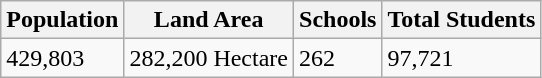<table class="wikitable" border="1">
<tr>
<th>Population</th>
<th>Land Area</th>
<th>Schools</th>
<th>Total Students</th>
</tr>
<tr>
<td>429,803</td>
<td>282,200 Hectare</td>
<td>262</td>
<td>97,721</td>
</tr>
</table>
